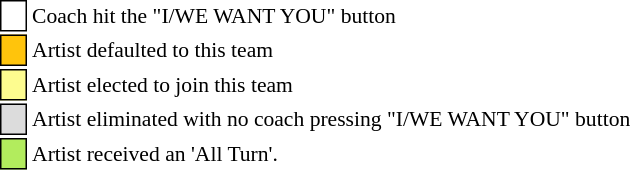<table class="toccolours" style="font-size: 90%; white-space: nowrap;">
<tr>
<td style="background-color:white; border: 1px solid black;"> <strong></strong> </td>
<td>Coach hit the "I/WE WANT YOU" button</td>
</tr>
<tr>
<td style="background-color:#FFC40C; border: 1px solid black">    </td>
<td>Artist defaulted to this team</td>
</tr>
<tr>
<td style="background-color:#FDFC8F; border: 1px solid black;">    </td>
<td>Artist elected to join this team</td>
</tr>
<tr>
<td style="background-color:#DCDCDC; border: 1px solid black">    </td>
<td>Artist eliminated with no coach pressing "I/WE WANT YOU" button</td>
</tr>
<tr>
<td style="background-color:#B2EC5D; border: 1px solid black">    </td>
<td>Artist received an 'All Turn'.</td>
</tr>
<tr>
</tr>
</table>
